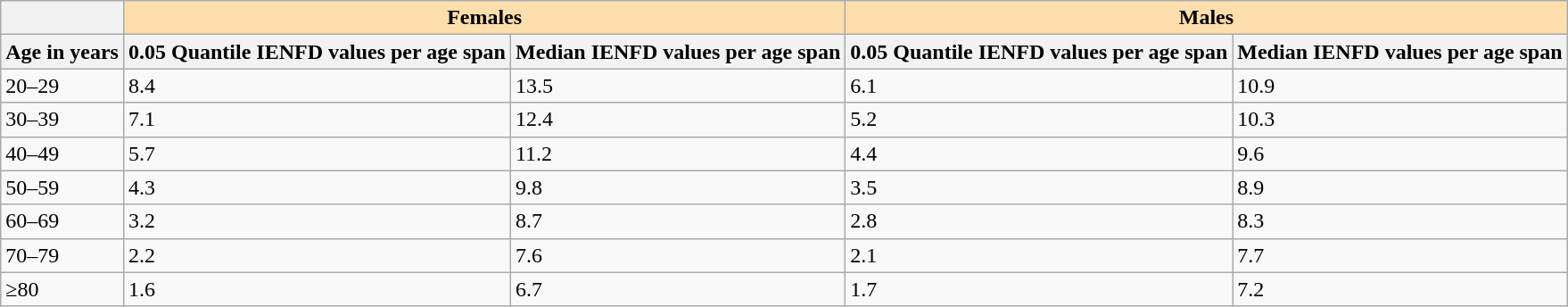<table class="wikitable">
<tr>
<th></th>
<th colspan="2" style="background: #ffdead;">Females</th>
<th colspan="2" style="background: #ffdead;">Males</th>
</tr>
<tr>
<th>Age in years</th>
<th>0.05 Quantile IENFD values per age span</th>
<th>Median IENFD values per age span</th>
<th>0.05 Quantile IENFD values per age span</th>
<th>Median IENFD values per age span</th>
</tr>
<tr>
<td>20–29</td>
<td>8.4</td>
<td>13.5</td>
<td>6.1</td>
<td>10.9</td>
</tr>
<tr>
<td>30–39</td>
<td>7.1</td>
<td>12.4</td>
<td>5.2</td>
<td>10.3</td>
</tr>
<tr>
<td>40–49</td>
<td>5.7</td>
<td>11.2</td>
<td>4.4</td>
<td>9.6</td>
</tr>
<tr>
<td>50–59</td>
<td>4.3</td>
<td>9.8</td>
<td>3.5</td>
<td>8.9</td>
</tr>
<tr>
<td>60–69</td>
<td>3.2</td>
<td>8.7</td>
<td>2.8</td>
<td>8.3</td>
</tr>
<tr>
<td>70–79</td>
<td>2.2</td>
<td>7.6</td>
<td>2.1</td>
<td>7.7</td>
</tr>
<tr>
<td>≥80</td>
<td>1.6</td>
<td>6.7</td>
<td>1.7</td>
<td>7.2</td>
</tr>
</table>
